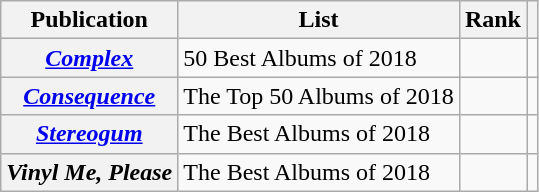<table class="wikitable sortable plainrowheaders" style="border:none; margin:0;">
<tr>
<th scope="col">Publication</th>
<th scope="col" class="unsortable">List</th>
<th scope="col" data-sort-type="number">Rank</th>
<th scope="col" class="unsortable"></th>
</tr>
<tr>
<th scope="row"><em><a href='#'>Complex</a></em></th>
<td>50 Best Albums of 2018</td>
<td></td>
<td></td>
</tr>
<tr>
<th scope="row"><em><a href='#'>Consequence</a></em></th>
<td>The Top 50 Albums of 2018</td>
<td></td>
<td></td>
</tr>
<tr>
<th scope="row"><em><a href='#'>Stereogum</a></em></th>
<td>The Best Albums of 2018</td>
<td></td>
<td></td>
</tr>
<tr>
<th scope="row"><em>Vinyl Me, Please</em></th>
<td>The Best Albums of 2018</td>
<td></td>
<td></td>
</tr>
</table>
